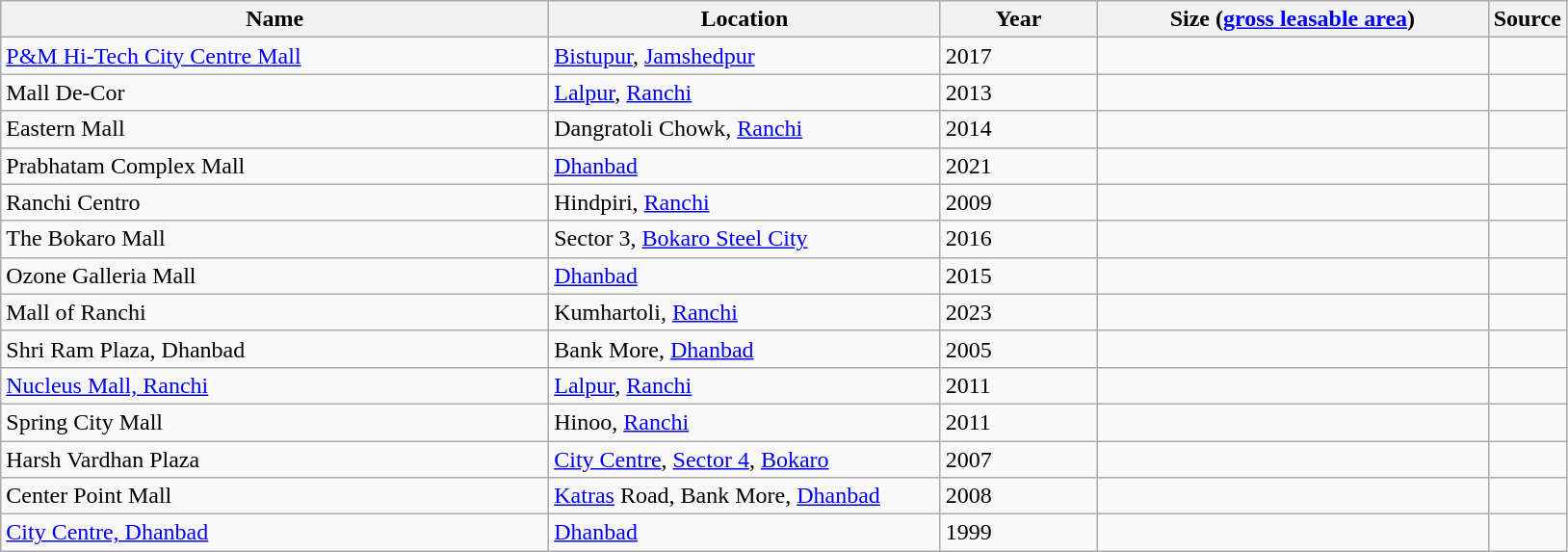<table class="wikitable sortable">
<tr>
<th style="width:35%;">Name</th>
<th style="width:25%;">Location</th>
<th style="width:10%;">Year</th>
<th style="width:25%;">Size (<a href='#'>gross leasable area</a>)</th>
<th style="width:5%;">Source</th>
</tr>
<tr>
<td><a href='#'>P&M Hi-Tech City Centre Mall</a></td>
<td><a href='#'>Bistupur</a>, <a href='#'>Jamshedpur</a></td>
<td>2017</td>
<td></td>
<td></td>
</tr>
<tr>
<td>Mall De-Cor</td>
<td><a href='#'>Lalpur</a>, <a href='#'>Ranchi</a></td>
<td>2013</td>
<td></td>
<td></td>
</tr>
<tr>
<td>Eastern Mall</td>
<td>Dangratoli Chowk, <a href='#'>Ranchi</a></td>
<td>2014</td>
<td></td>
<td></td>
</tr>
<tr>
<td>Prabhatam Complex Mall</td>
<td><a href='#'>Dhanbad</a></td>
<td>2021</td>
<td></td>
<td></td>
</tr>
<tr>
<td>Ranchi Centro</td>
<td>Hindpiri, <a href='#'>Ranchi</a></td>
<td>2009</td>
<td></td>
<td></td>
</tr>
<tr>
<td>The Bokaro Mall</td>
<td>Sector 3, <a href='#'>Bokaro Steel City</a></td>
<td>2016</td>
<td></td>
<td></td>
</tr>
<tr>
<td>Ozone Galleria Mall</td>
<td><a href='#'>Dhanbad</a></td>
<td>2015</td>
<td></td>
<td></td>
</tr>
<tr>
<td>Mall of Ranchi</td>
<td>Kumhartoli, <a href='#'>Ranchi</a></td>
<td>2023</td>
<td></td>
<td></td>
</tr>
<tr>
<td>Shri Ram Plaza, Dhanbad</td>
<td>Bank More, <a href='#'>Dhanbad</a></td>
<td>2005</td>
<td></td>
<td></td>
</tr>
<tr>
<td><a href='#'>Nucleus Mall, Ranchi</a></td>
<td><a href='#'>Lalpur</a>, <a href='#'>Ranchi</a></td>
<td>2011</td>
<td></td>
<td></td>
</tr>
<tr>
<td>Spring City Mall</td>
<td>Hinoo, <a href='#'>Ranchi</a></td>
<td>2011</td>
<td></td>
<td></td>
</tr>
<tr>
<td>Harsh Vardhan Plaza</td>
<td><a href='#'>City Centre</a>, <a href='#'>Sector 4</a>, <a href='#'>Bokaro</a></td>
<td>2007</td>
<td></td>
<td></td>
</tr>
<tr>
<td>Center Point Mall</td>
<td><a href='#'>Katras</a> Road, Bank More, <a href='#'>Dhanbad</a></td>
<td>2008</td>
<td></td>
<td></td>
</tr>
<tr>
<td><a href='#'>City Centre, Dhanbad</a></td>
<td><a href='#'>Dhanbad</a></td>
<td>1999</td>
<td></td>
<td></td>
</tr>
</table>
